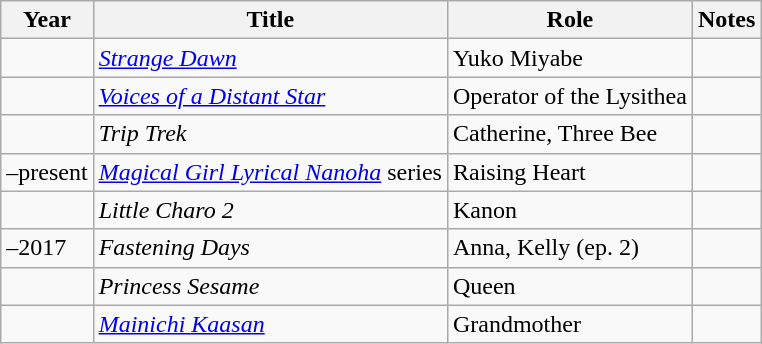<table class="wikitable sortable">
<tr>
<th>Year</th>
<th>Title</th>
<th>Role</th>
<th>Notes</th>
</tr>
<tr>
<td></td>
<td><em><a href='#'>Strange Dawn</a></em></td>
<td>Yuko Miyabe</td>
<td></td>
</tr>
<tr>
<td></td>
<td><em><a href='#'>Voices of a Distant Star</a></em></td>
<td>Operator of the Lysithea</td>
<td></td>
</tr>
<tr>
<td></td>
<td><em>Trip Trek</em></td>
<td>Catherine, Three Bee</td>
<td></td>
</tr>
<tr>
<td>–present</td>
<td><em><a href='#'>Magical Girl Lyrical Nanoha</a></em> series</td>
<td>Raising Heart</td>
<td></td>
</tr>
<tr>
<td></td>
<td><em>Little Charo 2</em></td>
<td>Kanon</td>
<td></td>
</tr>
<tr>
<td>–2017</td>
<td><em>Fastening Days</em></td>
<td>Anna, Kelly (ep. 2)</td>
<td></td>
</tr>
<tr>
<td></td>
<td><em>Princess Sesame</em></td>
<td>Queen</td>
<td></td>
</tr>
<tr>
<td></td>
<td><em><a href='#'>Mainichi Kaasan</a></em></td>
<td>Grandmother</td>
<td></td>
</tr>
</table>
